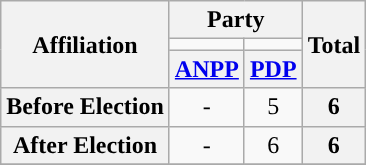<table class="wikitable" style="text-align:center">
<tr>
<th rowspan="3">Affiliation</th>
<th colspan="2">Party</th>
<th rowspan="3">Total</th>
</tr>
<tr>
<td style="background-color:"></td>
<td style="background-color:"></td>
</tr>
<tr>
<th><a href='#'>ANPP</a></th>
<th><a href='#'>PDP</a></th>
</tr>
<tr>
<th>Before Election</th>
<td>-</td>
<td>5</td>
<th>6</th>
</tr>
<tr>
<th>After Election</th>
<td>-</td>
<td>6</td>
<th>6</th>
</tr>
<tr>
</tr>
</table>
